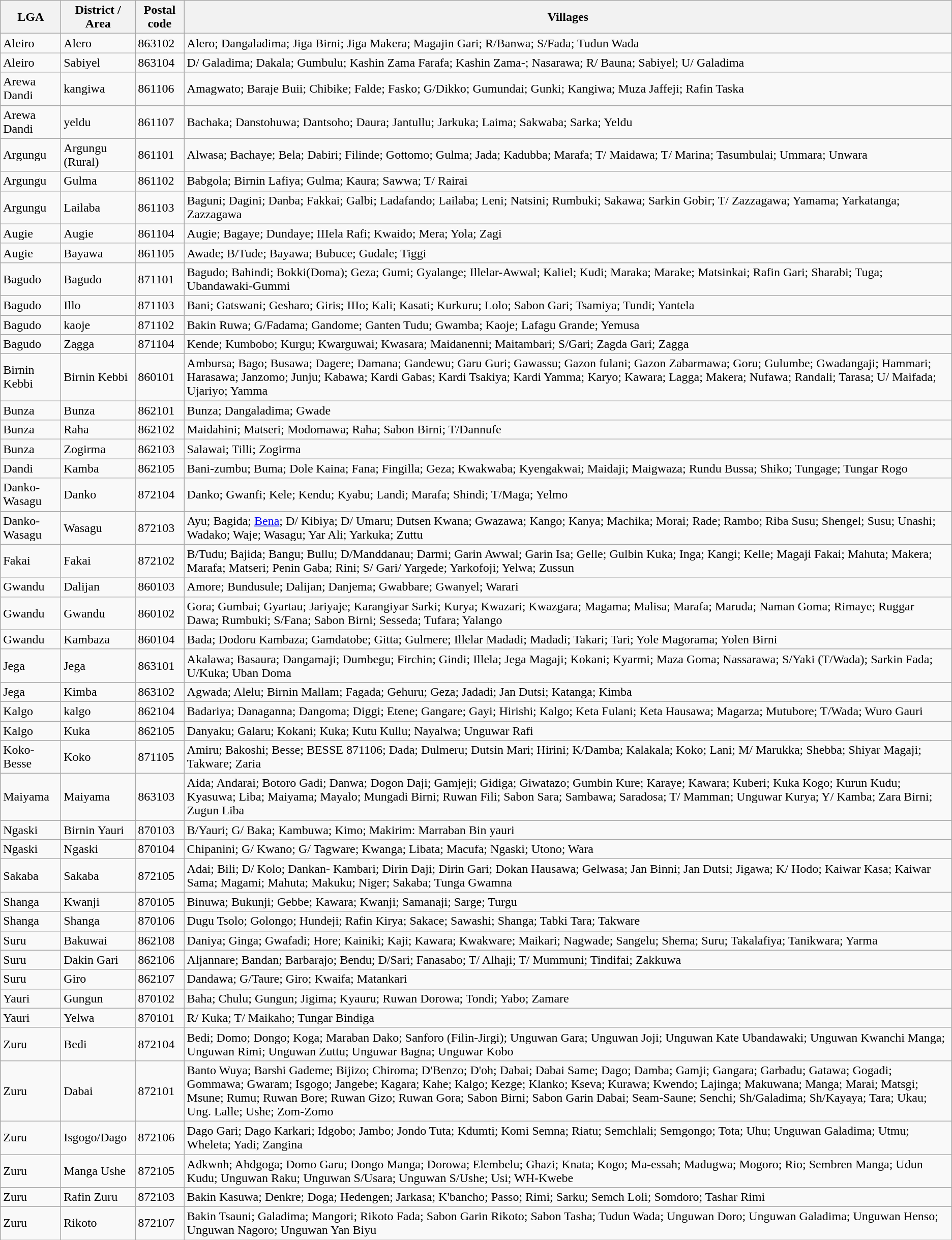<table class="wikitable sortable">
<tr>
<th>LGA</th>
<th>District / Area</th>
<th>Postal code</th>
<th>Villages</th>
</tr>
<tr>
<td>Aleiro</td>
<td>Alero</td>
<td>863102</td>
<td>Alero; Dangaladima; Jiga Birni; Jiga Makera; Magajin Gari; R/Banwa; S/Fada; Tudun Wada</td>
</tr>
<tr>
<td>Aleiro</td>
<td>Sabiyel</td>
<td>863104</td>
<td>D/ Galadima; Dakala; Gumbulu; Kashin Zama Farafa; Kashin Zama-; Nasarawa; R/ Bauna; Sabiyel; U/ Galadima</td>
</tr>
<tr>
<td>Arewa Dandi</td>
<td>kangiwa</td>
<td>861106</td>
<td>Amagwato; Baraje Buii; Chibike; Falde; Fasko; G/Dikko; Gumundai; Gunki; Kangiwa; Muza Jaffeji; Rafin Taska</td>
</tr>
<tr>
<td>Arewa Dandi</td>
<td>yeldu</td>
<td>861107</td>
<td>Bachaka; Danstohuwa; Dantsoho; Daura; Jantullu; Jarkuka; Laima; Sakwaba; Sarka; Yeldu</td>
</tr>
<tr>
<td>Argungu</td>
<td>Argungu (Rural)</td>
<td>861101</td>
<td>Alwasa; Bachaye; Bela; Dabiri; Filinde; Gottomo; Gulma; Jada; Kadubba; Marafa; T/ Maidawa; T/ Marina; Tasumbulai; Ummara; Unwara</td>
</tr>
<tr>
<td>Argungu</td>
<td>Gulma</td>
<td>861102</td>
<td>Babgola; Birnin Lafiya; Gulma; Kaura; Sawwa; T/ Rairai</td>
</tr>
<tr>
<td>Argungu</td>
<td>Lailaba</td>
<td>861103</td>
<td>Baguni; Dagini; Danba; Fakkai; Galbi; Ladafando; Lailaba; Leni; Natsini; Rumbuki; Sakawa; Sarkin Gobir; T/ Zazzagawa; Yamama; Yarkatanga; Zazzagawa</td>
</tr>
<tr>
<td>Augie</td>
<td>Augie</td>
<td>861104</td>
<td>Augie; Bagaye; Dundaye; IIIela Rafi; Kwaido; Mera; Yola; Zagi</td>
</tr>
<tr>
<td>Augie</td>
<td>Bayawa</td>
<td>861105</td>
<td>Awade; B/Tude; Bayawa; Bubuce; Gudale; Tiggi</td>
</tr>
<tr>
<td>Bagudo</td>
<td>Bagudo</td>
<td>871101</td>
<td>Bagudo; Bahindi; Bokki(Doma); Geza; Gumi; Gyalange; Illelar-Awwal; Kaliel; Kudi; Maraka; Marake; Matsinkai; Rafin Gari; Sharabi; Tuga; Ubandawaki-Gummi</td>
</tr>
<tr>
<td>Bagudo</td>
<td>Illo</td>
<td>871103</td>
<td>Bani; Gatswani; Gesharo; Giris; IIIo; Kali; Kasati; Kurkuru; Lolo; Sabon Gari; Tsamiya; Tundi; Yantela</td>
</tr>
<tr>
<td>Bagudo</td>
<td>kaoje</td>
<td>871102</td>
<td>Bakin Ruwa; G/Fadama; Gandome; Ganten Tudu; Gwamba; Kaoje; Lafagu Grande; Yemusa</td>
</tr>
<tr>
<td>Bagudo</td>
<td>Zagga</td>
<td>871104</td>
<td>Kende; Kumbobo; Kurgu; Kwarguwai; Kwasara; Maidanenni; Maitambari; S/Gari; Zagda Gari; Zagga</td>
</tr>
<tr>
<td>Birnin Kebbi</td>
<td>Birnin Kebbi</td>
<td>860101</td>
<td>Ambursa; Bago; Busawa; Dagere; Damana; Gandewu; Garu Guri; Gawassu; Gazon fulani; Gazon Zabarmawa; Goru; Gulumbe; Gwadangaji; Hammari; Harasawa; Janzomo; Junju; Kabawa; Kardi Gabas; Kardi Tsakiya; Kardi Yamma; Karyo; Kawara; Lagga; Makera; Nufawa; Randali; Tarasa; U/ Maifada; Ujariyo; Yamma</td>
</tr>
<tr>
<td>Bunza</td>
<td>Bunza</td>
<td>862101</td>
<td>Bunza; Dangaladima; Gwade</td>
</tr>
<tr>
<td>Bunza</td>
<td>Raha</td>
<td>862102</td>
<td>Maidahini; Matseri; Modomawa; Raha; Sabon Birni; T/Dannufe</td>
</tr>
<tr>
<td>Bunza</td>
<td>Zogirma</td>
<td>862103</td>
<td>Salawai; Tilli; Zogirma</td>
</tr>
<tr>
<td>Dandi</td>
<td>Kamba</td>
<td>862105</td>
<td>Bani-zumbu; Buma; Dole Kaina; Fana; Fingilla; Geza; Kwakwaba; Kyengakwai; Maidaji; Maigwaza; Rundu Bussa; Shiko; Tungage; Tungar Rogo</td>
</tr>
<tr>
<td>Danko-Wasagu</td>
<td>Danko</td>
<td>872104</td>
<td>Danko; Gwanfi; Kele; Kendu; Kyabu; Landi; Marafa; Shindi; T/Maga; Yelmo</td>
</tr>
<tr>
<td>Danko-Wasagu</td>
<td>Wasagu</td>
<td>872103</td>
<td>Ayu; Bagida; <a href='#'>Bena</a>; D/ Kibiya; D/ Umaru; Dutsen Kwana; Gwazawa; Kango; Kanya; Machika; Morai; Rade; Rambo; Riba Susu; Shengel; Susu; Unashi; Wadako; Waje; Wasagu; Yar Ali; Yarkuka; Zuttu</td>
</tr>
<tr>
<td>Fakai</td>
<td>Fakai</td>
<td>872102</td>
<td>B/Tudu; Bajida; Bangu; Bullu; D/Manddanau; Darmi; Garin Awwal; Garin Isa; Gelle; Gulbin Kuka; Inga; Kangi; Kelle; Magaji Fakai; Mahuta; Makera; Marafa; Matseri; Penin Gaba; Rini; S/ Gari/ Yargede; Yarkofoji; Yelwa; Zussun</td>
</tr>
<tr>
<td>Gwandu</td>
<td>Dalijan</td>
<td>860103</td>
<td>Amore; Bundusule; Dalijan; Danjema; Gwabbare; Gwanyel; Warari</td>
</tr>
<tr>
<td>Gwandu</td>
<td>Gwandu</td>
<td>860102</td>
<td>Gora; Gumbai; Gyartau; Jariyaje; Karangiyar Sarki; Kurya; Kwazari; Kwazgara; Magama; Malisa; Marafa; Maruda; Naman Goma; Rimaye; Ruggar Dawa; Rumbuki; S/Fana; Sabon Birni; Sesseda; Tufara; Yalango</td>
</tr>
<tr>
<td>Gwandu</td>
<td>Kambaza</td>
<td>860104</td>
<td>Bada; Dodoru Kambaza; Gamdatobe; Gitta; Gulmere; Illelar Madadi; Madadi; Takari; Tari; Yole Magorama; Yolen Birni</td>
</tr>
<tr>
<td>Jega</td>
<td>Jega</td>
<td>863101</td>
<td>Akalawa; Basaura; Dangamaji; Dumbegu; Firchin; Gindi; Illela; Jega Magaji; Kokani; Kyarmi; Maza Goma; Nassarawa; S/Yaki (T/Wada); Sarkin Fada; U/Kuka; Uban Doma</td>
</tr>
<tr>
<td>Jega</td>
<td>Kimba</td>
<td>863102</td>
<td>Agwada; Alelu; Birnin Mallam; Fagada; Gehuru; Geza; Jadadi; Jan Dutsi; Katanga; Kimba</td>
</tr>
<tr>
<td>Kalgo</td>
<td>kalgo</td>
<td>862104</td>
<td>Badariya; Danaganna; Dangoma; Diggi; Etene; Gangare; Gayi; Hirishi; Kalgo; Keta Fulani; Keta Hausawa; Magarza; Mutubore; T/Wada; Wuro Gauri</td>
</tr>
<tr>
<td>Kalgo</td>
<td>Kuka</td>
<td>862105</td>
<td>Danyaku; Galaru; Kokani; Kuka; Kutu Kullu; Nayalwa; Unguwar Rafi</td>
</tr>
<tr>
<td>Koko-Besse</td>
<td>Koko</td>
<td>871105</td>
<td>Amiru; Bakoshi; Besse; BESSE 871106; Dada; Dulmeru; Dutsin Mari; Hirini; K/Damba; Kalakala; Koko; Lani; M/ Marukka; Shebba; Shiyar Magaji; Takware; Zaria</td>
</tr>
<tr>
<td>Maiyama</td>
<td>Maiyama</td>
<td>863103</td>
<td>Aida; Andarai; Botoro Gadi; Danwa; Dogon Daji; Gamjeji; Gidiga; Giwatazo; Gumbin Kure; Karaye; Kawara; Kuberi; Kuka Kogo; Kurun Kudu; Kyasuwa; Liba; Maiyama; Mayalo; Mungadi Birni; Ruwan Fili; Sabon Sara; Sambawa; Saradosa; T/ Mamman; Unguwar Kurya; Y/ Kamba; Zara Birni; Zugun Liba</td>
</tr>
<tr>
<td>Ngaski</td>
<td>Birnin Yauri</td>
<td>870103</td>
<td>B/Yauri; G/ Baka; Kambuwa; Kimo; Makirim: Marraban Bin yauri</td>
</tr>
<tr>
<td>Ngaski</td>
<td>Ngaski</td>
<td>870104</td>
<td>Chipanini; G/ Kwano; G/ Tagware; Kwanga; Libata; Macufa; Ngaski; Utono; Wara</td>
</tr>
<tr>
<td>Sakaba</td>
<td>Sakaba</td>
<td>872105</td>
<td>Adai; Bili; D/ Kolo; Dankan- Kambari; Dirin Daji; Dirin Gari; Dokan Hausawa; Gelwasa; Jan Binni; Jan Dutsi; Jigawa; K/ Hodo; Kaiwar Kasa; Kaiwar Sama; Magami; Mahuta; Makuku; Niger; Sakaba; Tunga Gwamna</td>
</tr>
<tr>
<td>Shanga</td>
<td>Kwanji</td>
<td>870105</td>
<td>Binuwa; Bukunji; Gebbe; Kawara; Kwanji; Samanaji; Sarge; Turgu</td>
</tr>
<tr>
<td>Shanga</td>
<td>Shanga</td>
<td>870106</td>
<td>Dugu Tsolo; Golongo; Hundeji; Rafin Kirya; Sakace; Sawashi; Shanga; Tabki Tara; Takware</td>
</tr>
<tr>
<td>Suru</td>
<td>Bakuwai</td>
<td>862108</td>
<td>Daniya; Ginga; Gwafadi; Hore; Kainiki; Kaji; Kawara; Kwakware; Maikari; Nagwade; Sangelu; Shema; Suru; Takalafiya; Tanikwara; Yarma</td>
</tr>
<tr>
<td>Suru</td>
<td>Dakin Gari</td>
<td>862106</td>
<td>Aljannare; Bandan; Barbarajo; Bendu; D/Sari; Fanasabo; T/ Alhaji; T/ Mummuni; Tindifai; Zakkuwa</td>
</tr>
<tr>
<td>Suru</td>
<td>Giro</td>
<td>862107</td>
<td>Dandawa; G/Taure; Giro; Kwaifa; Matankari</td>
</tr>
<tr>
<td>Yauri</td>
<td>Gungun</td>
<td>870102</td>
<td>Baha; Chulu; Gungun; Jigima; Kyauru; Ruwan Dorowa; Tondi; Yabo; Zamare</td>
</tr>
<tr>
<td>Yauri</td>
<td>Yelwa</td>
<td>870101</td>
<td>R/ Kuka; T/ Maikaho; Tungar Bindiga</td>
</tr>
<tr>
<td>Zuru</td>
<td>Bedi</td>
<td>872104</td>
<td>Bedi; Domo; Dongo; Koga; Maraban Dako; Sanforo (Filin-Jirgi); Unguwan Gara; Unguwan Joji; Unguwan Kate Ubandawaki; Unguwan Kwanchi Manga; Unguwan Rimi; Unguwan Zuttu; Unguwar Bagna; Unguwar Kobo</td>
</tr>
<tr>
<td>Zuru</td>
<td>Dabai</td>
<td>872101</td>
<td>Banto Wuya; Barshi Gademe; Bijizo; Chiroma; D'Benzo; D'oh; Dabai; Dabai Same; Dago; Damba; Gamji; Gangara; Garbadu; Gatawa; Gogadi; Gommawa; Gwaram; Isgogo; Jangebe; Kagara; Kahe; Kalgo; Kezge; Klanko; Kseva; Kurawa; Kwendo; Lajinga; Makuwana; Manga; Marai; Matsgi; Msune; Rumu; Ruwan Bore; Ruwan Gizo; Ruwan Gora; Sabon Birni; Sabon Garin Dabai; Seam-Saune; Senchi; Sh/Galadima; Sh/Kayaya; Tara; Ukau; Ung. Lalle; Ushe; Zom-Zomo</td>
</tr>
<tr>
<td>Zuru</td>
<td>Isgogo/Dago</td>
<td>872106</td>
<td>Dago Gari; Dago Karkari; Idgobo; Jambo; Jondo Tuta; Kdumti; Komi Semna; Riatu; Semchlali; Semgongo; Tota; Uhu; Unguwan Galadima; Utmu; Wheleta; Yadi; Zangina</td>
</tr>
<tr>
<td>Zuru</td>
<td>Manga Ushe</td>
<td>872105</td>
<td>Adkwnh; Ahdgoga; Domo Garu; Dongo Manga; Dorowa; Elembelu; Ghazi; Knata; Kogo; Ma-essah; Madugwa; Mogoro; Rio; Sembren Manga; Udun Kudu; Unguwan Raku; Unguwan S/Usara; Unguwan S/Ushe; Usi; WH-Kwebe</td>
</tr>
<tr>
<td>Zuru</td>
<td>Rafin Zuru</td>
<td>872103</td>
<td>Bakin Kasuwa; Denkre; Doga; Hedengen; Jarkasa; K'bancho; Passo; Rimi; Sarku; Semch Loli; Somdoro; Tashar Rimi</td>
</tr>
<tr>
<td>Zuru</td>
<td>Rikoto</td>
<td>872107</td>
<td>Bakin Tsauni; Galadima; Mangori; Rikoto Fada; Sabon Garin Rikoto; Sabon Tasha; Tudun Wada; Unguwan Doro; Unguwan Galadima; Unguwan Henso; Unguwan Nagoro; Unguwan Yan Biyu</td>
</tr>
</table>
